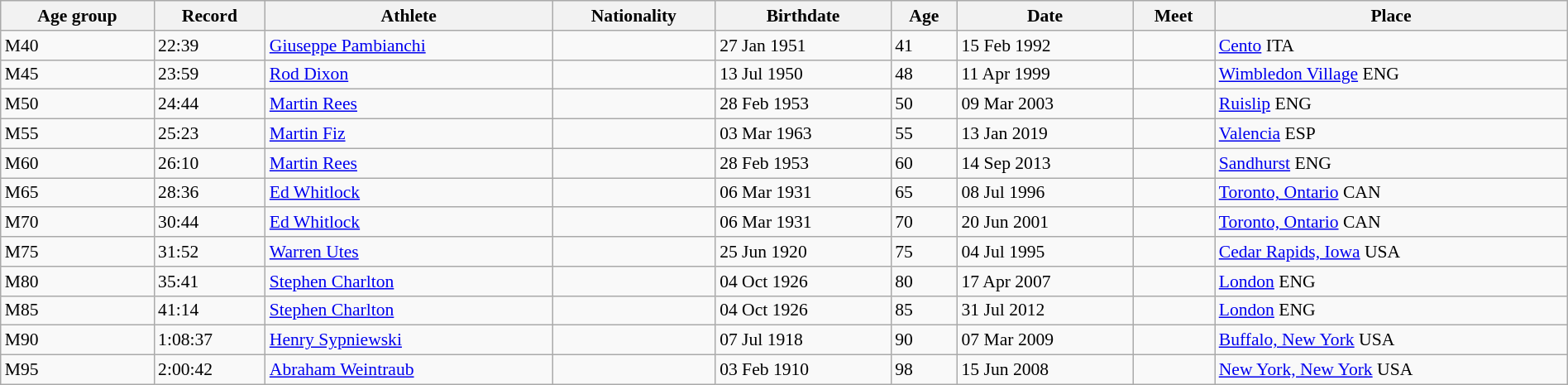<table class="wikitable" style="font-size:90%; width: 100%;">
<tr>
<th>Age group</th>
<th>Record</th>
<th>Athlete</th>
<th>Nationality</th>
<th>Birthdate</th>
<th>Age</th>
<th>Date</th>
<th>Meet</th>
<th>Place</th>
</tr>
<tr>
<td>M40</td>
<td>22:39</td>
<td><a href='#'>Giuseppe Pambianchi</a></td>
<td></td>
<td>27 Jan 1951</td>
<td>41</td>
<td>15 Feb 1992</td>
<td></td>
<td><a href='#'>Cento</a> ITA</td>
</tr>
<tr>
<td>M45</td>
<td>23:59</td>
<td><a href='#'>Rod Dixon</a></td>
<td></td>
<td>13 Jul 1950</td>
<td>48</td>
<td>11 Apr 1999</td>
<td></td>
<td><a href='#'>Wimbledon Village</a> ENG</td>
</tr>
<tr>
<td>M50</td>
<td>24:44</td>
<td><a href='#'>Martin Rees</a></td>
<td></td>
<td>28 Feb 1953</td>
<td>50</td>
<td>09 Mar 2003</td>
<td></td>
<td><a href='#'>Ruislip</a> ENG</td>
</tr>
<tr>
<td>M55</td>
<td>25:23</td>
<td><a href='#'>Martin Fiz</a></td>
<td></td>
<td>03 Mar 1963</td>
<td>55</td>
<td>13 Jan 2019</td>
<td></td>
<td><a href='#'>Valencia</a> ESP</td>
</tr>
<tr>
<td>M60</td>
<td>26:10</td>
<td><a href='#'>Martin Rees</a></td>
<td></td>
<td>28 Feb 1953</td>
<td>60</td>
<td>14 Sep 2013</td>
<td></td>
<td><a href='#'>Sandhurst</a> ENG</td>
</tr>
<tr>
<td>M65</td>
<td>28:36</td>
<td><a href='#'>Ed Whitlock</a></td>
<td></td>
<td>06 Mar 1931</td>
<td>65</td>
<td>08 Jul 1996</td>
<td></td>
<td><a href='#'>Toronto, Ontario</a> CAN</td>
</tr>
<tr>
<td>M70</td>
<td>30:44</td>
<td><a href='#'>Ed Whitlock</a></td>
<td></td>
<td>06 Mar 1931</td>
<td>70</td>
<td>20 Jun 2001</td>
<td></td>
<td><a href='#'>Toronto, Ontario</a> CAN</td>
</tr>
<tr>
<td>M75</td>
<td>31:52</td>
<td><a href='#'>Warren Utes</a></td>
<td></td>
<td>25 Jun 1920</td>
<td>75</td>
<td>04 Jul 1995</td>
<td></td>
<td><a href='#'>Cedar Rapids, Iowa</a> USA</td>
</tr>
<tr>
<td>M80</td>
<td>35:41</td>
<td><a href='#'>Stephen Charlton</a></td>
<td></td>
<td>04 Oct 1926</td>
<td>80</td>
<td>17 Apr 2007</td>
<td></td>
<td><a href='#'>London</a> ENG</td>
</tr>
<tr>
<td>M85</td>
<td>41:14</td>
<td><a href='#'>Stephen Charlton</a></td>
<td></td>
<td>04 Oct 1926</td>
<td>85</td>
<td>31 Jul 2012</td>
<td></td>
<td><a href='#'>London</a> ENG</td>
</tr>
<tr>
<td>M90</td>
<td>1:08:37</td>
<td><a href='#'>Henry Sypniewski</a></td>
<td></td>
<td>07 Jul 1918</td>
<td>90</td>
<td>07 Mar 2009</td>
<td></td>
<td><a href='#'>Buffalo, New York</a> USA</td>
</tr>
<tr>
<td>M95</td>
<td>2:00:42</td>
<td><a href='#'> Abraham Weintraub</a></td>
<td></td>
<td>03 Feb 1910</td>
<td>98</td>
<td>15 Jun 2008</td>
<td></td>
<td><a href='#'>New York, New York</a> USA</td>
</tr>
</table>
